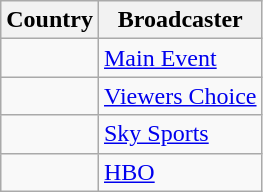<table class="wikitable">
<tr>
<th align=center>Country</th>
<th align=center>Broadcaster</th>
</tr>
<tr>
<td></td>
<td><a href='#'>Main Event</a></td>
</tr>
<tr>
<td></td>
<td><a href='#'>Viewers Choice</a></td>
</tr>
<tr>
<td></td>
<td><a href='#'>Sky Sports</a></td>
</tr>
<tr>
<td></td>
<td><a href='#'>HBO</a></td>
</tr>
</table>
